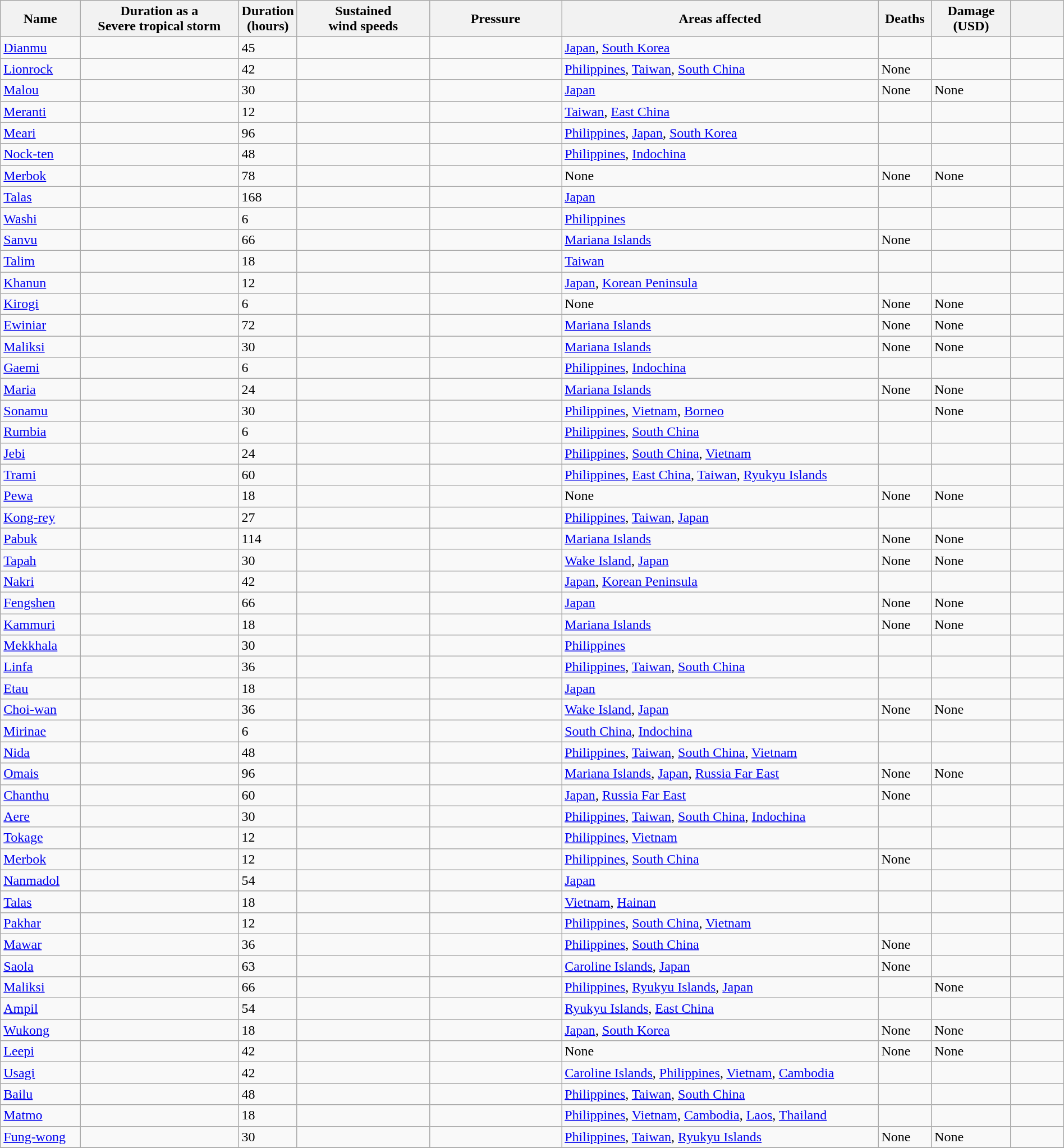<table class="wikitable sortable" width="100%">
<tr>
<th scope="col" width="7.5%">Name</th>
<th scope="col" width="15%">Duration as a<br>Severe tropical storm</th>
<th scope="col" width="5%">Duration<br>(hours)</th>
<th scope="col" width="12.5%">Sustained<br>wind speeds</th>
<th scope="col" width="12.5%">Pressure</th>
<th scope="col" width="30%" class="unsortable">Areas affected</th>
<th scope="col" width="5%">Deaths</th>
<th scope="col" width="7.5%">Damage<br>(USD)</th>
<th scope="col" width="5%" class="unsortable"></th>
</tr>
<tr>
<td><a href='#'>Dianmu</a></td>
<td></td>
<td>45</td>
<td></td>
<td></td>
<td><a href='#'>Japan</a>, <a href='#'>South Korea</a></td>
<td></td>
<td></td>
<td></td>
</tr>
<tr>
<td><a href='#'>Lionrock</a></td>
<td></td>
<td>42</td>
<td></td>
<td></td>
<td><a href='#'>Philippines</a>, <a href='#'>Taiwan</a>, <a href='#'>South China</a></td>
<td>None</td>
<td></td>
<td></td>
</tr>
<tr>
<td><a href='#'>Malou</a></td>
<td></td>
<td>30</td>
<td></td>
<td></td>
<td><a href='#'>Japan</a></td>
<td>None</td>
<td>None</td>
<td></td>
</tr>
<tr>
<td><a href='#'>Meranti</a></td>
<td></td>
<td>12</td>
<td></td>
<td></td>
<td><a href='#'>Taiwan</a>, <a href='#'>East China</a></td>
<td></td>
<td></td>
<td></td>
</tr>
<tr>
<td><a href='#'>Meari</a></td>
<td></td>
<td>96</td>
<td></td>
<td></td>
<td><a href='#'>Philippines</a>, <a href='#'>Japan</a>, <a href='#'>South Korea</a></td>
<td></td>
<td></td>
<td></td>
</tr>
<tr>
<td><a href='#'>Nock-ten</a></td>
<td></td>
<td>48</td>
<td></td>
<td></td>
<td><a href='#'>Philippines</a>, <a href='#'>Indochina</a></td>
<td></td>
<td></td>
<td></td>
</tr>
<tr>
<td><a href='#'>Merbok</a></td>
<td></td>
<td>78</td>
<td></td>
<td></td>
<td>None</td>
<td>None</td>
<td>None</td>
<td></td>
</tr>
<tr>
<td><a href='#'>Talas</a></td>
<td></td>
<td>168</td>
<td></td>
<td></td>
<td><a href='#'>Japan</a></td>
<td></td>
<td></td>
<td></td>
</tr>
<tr>
<td><a href='#'>Washi</a></td>
<td></td>
<td>6</td>
<td></td>
<td></td>
<td><a href='#'>Philippines</a></td>
<td></td>
<td></td>
<td></td>
</tr>
<tr>
<td><a href='#'>Sanvu</a></td>
<td></td>
<td>66</td>
<td></td>
<td></td>
<td><a href='#'>Mariana Islands</a></td>
<td>None</td>
<td></td>
<td></td>
</tr>
<tr>
<td><a href='#'>Talim</a></td>
<td></td>
<td>18</td>
<td></td>
<td></td>
<td><a href='#'>Taiwan</a></td>
<td></td>
<td></td>
<td></td>
</tr>
<tr>
<td><a href='#'>Khanun</a></td>
<td></td>
<td>12</td>
<td></td>
<td></td>
<td><a href='#'>Japan</a>, <a href='#'>Korean Peninsula</a></td>
<td></td>
<td></td>
<td></td>
</tr>
<tr>
<td><a href='#'>Kirogi</a></td>
<td></td>
<td>6</td>
<td></td>
<td></td>
<td>None</td>
<td>None</td>
<td>None</td>
<td></td>
</tr>
<tr>
<td><a href='#'>Ewiniar</a></td>
<td></td>
<td>72</td>
<td></td>
<td></td>
<td><a href='#'>Mariana Islands</a></td>
<td>None</td>
<td>None</td>
<td></td>
</tr>
<tr>
<td><a href='#'>Maliksi</a></td>
<td></td>
<td>30</td>
<td></td>
<td></td>
<td><a href='#'>Mariana Islands</a></td>
<td>None</td>
<td>None</td>
<td></td>
</tr>
<tr>
<td><a href='#'>Gaemi</a></td>
<td></td>
<td>6</td>
<td></td>
<td></td>
<td><a href='#'>Philippines</a>, <a href='#'>Indochina</a></td>
<td></td>
<td></td>
<td></td>
</tr>
<tr>
<td><a href='#'>Maria</a></td>
<td></td>
<td>24</td>
<td></td>
<td></td>
<td><a href='#'>Mariana Islands</a></td>
<td>None</td>
<td>None</td>
<td></td>
</tr>
<tr>
<td><a href='#'>Sonamu</a></td>
<td></td>
<td>30</td>
<td></td>
<td></td>
<td><a href='#'>Philippines</a>, <a href='#'>Vietnam</a>, <a href='#'>Borneo</a></td>
<td></td>
<td>None</td>
<td></td>
</tr>
<tr>
<td><a href='#'>Rumbia</a></td>
<td></td>
<td>6</td>
<td></td>
<td></td>
<td><a href='#'>Philippines</a>, <a href='#'>South China</a></td>
<td></td>
<td></td>
<td></td>
</tr>
<tr>
<td><a href='#'>Jebi</a></td>
<td></td>
<td>24</td>
<td></td>
<td></td>
<td><a href='#'>Philippines</a>, <a href='#'>South China</a>, <a href='#'>Vietnam</a></td>
<td></td>
<td></td>
<td></td>
</tr>
<tr>
<td><a href='#'>Trami</a></td>
<td></td>
<td>60</td>
<td></td>
<td></td>
<td><a href='#'>Philippines</a>, <a href='#'>East China</a>, <a href='#'>Taiwan</a>, <a href='#'>Ryukyu Islands</a></td>
<td></td>
<td></td>
<td></td>
</tr>
<tr>
<td><a href='#'>Pewa</a></td>
<td></td>
<td>18</td>
<td></td>
<td></td>
<td>None</td>
<td>None</td>
<td>None</td>
<td></td>
</tr>
<tr>
<td><a href='#'>Kong-rey</a></td>
<td></td>
<td>27</td>
<td></td>
<td></td>
<td><a href='#'>Philippines</a>, <a href='#'>Taiwan</a>, <a href='#'>Japan</a></td>
<td></td>
<td></td>
<td></td>
</tr>
<tr>
<td><a href='#'>Pabuk</a></td>
<td></td>
<td>114</td>
<td></td>
<td></td>
<td><a href='#'>Mariana Islands</a></td>
<td>None</td>
<td>None</td>
<td></td>
</tr>
<tr>
<td><a href='#'>Tapah</a></td>
<td></td>
<td>30</td>
<td></td>
<td></td>
<td><a href='#'>Wake Island</a>, <a href='#'>Japan</a></td>
<td>None</td>
<td>None</td>
<td></td>
</tr>
<tr>
<td><a href='#'>Nakri</a></td>
<td></td>
<td>42</td>
<td></td>
<td></td>
<td><a href='#'>Japan</a>, <a href='#'>Korean Peninsula</a></td>
<td></td>
<td></td>
<td></td>
</tr>
<tr>
<td><a href='#'>Fengshen</a></td>
<td></td>
<td>66</td>
<td></td>
<td></td>
<td><a href='#'>Japan</a></td>
<td>None</td>
<td>None</td>
<td></td>
</tr>
<tr>
<td><a href='#'>Kammuri</a></td>
<td></td>
<td>18</td>
<td></td>
<td></td>
<td><a href='#'>Mariana Islands</a></td>
<td>None</td>
<td>None</td>
<td></td>
</tr>
<tr>
<td><a href='#'>Mekkhala</a></td>
<td></td>
<td>30</td>
<td></td>
<td></td>
<td><a href='#'>Philippines</a></td>
<td></td>
<td></td>
<td></td>
</tr>
<tr>
<td><a href='#'>Linfa</a></td>
<td></td>
<td>36</td>
<td></td>
<td></td>
<td><a href='#'>Philippines</a>, <a href='#'>Taiwan</a>, <a href='#'>South China</a></td>
<td></td>
<td></td>
<td></td>
</tr>
<tr>
<td><a href='#'>Etau</a></td>
<td></td>
<td>18</td>
<td></td>
<td></td>
<td><a href='#'>Japan</a></td>
<td></td>
<td></td>
<td></td>
</tr>
<tr>
<td><a href='#'>Choi-wan</a></td>
<td></td>
<td>36</td>
<td></td>
<td></td>
<td><a href='#'>Wake Island</a>, <a href='#'>Japan</a></td>
<td>None</td>
<td>None</td>
<td></td>
</tr>
<tr>
<td><a href='#'>Mirinae</a></td>
<td></td>
<td>6</td>
<td></td>
<td></td>
<td><a href='#'>South China</a>, <a href='#'>Indochina</a></td>
<td></td>
<td></td>
<td></td>
</tr>
<tr>
<td><a href='#'>Nida</a></td>
<td></td>
<td>48</td>
<td></td>
<td></td>
<td><a href='#'>Philippines</a>, <a href='#'>Taiwan</a>, <a href='#'>South China</a>, <a href='#'>Vietnam</a></td>
<td></td>
<td></td>
<td></td>
</tr>
<tr>
<td><a href='#'>Omais</a></td>
<td></td>
<td>96</td>
<td></td>
<td></td>
<td><a href='#'>Mariana Islands</a>, <a href='#'>Japan</a>, <a href='#'>Russia Far East</a></td>
<td>None</td>
<td>None</td>
<td></td>
</tr>
<tr>
<td><a href='#'>Chanthu</a></td>
<td></td>
<td>60</td>
<td></td>
<td></td>
<td><a href='#'>Japan</a>, <a href='#'>Russia Far East</a></td>
<td>None</td>
<td></td>
<td></td>
</tr>
<tr>
<td><a href='#'>Aere</a></td>
<td></td>
<td>30</td>
<td></td>
<td></td>
<td><a href='#'>Philippines</a>, <a href='#'>Taiwan</a>, <a href='#'>South China</a>, <a href='#'>Indochina</a></td>
<td></td>
<td></td>
<td></td>
</tr>
<tr>
<td><a href='#'>Tokage</a></td>
<td></td>
<td>12</td>
<td></td>
<td></td>
<td><a href='#'>Philippines</a>, <a href='#'>Vietnam</a></td>
<td></td>
<td></td>
<td></td>
</tr>
<tr>
<td><a href='#'>Merbok</a></td>
<td></td>
<td>12</td>
<td></td>
<td></td>
<td><a href='#'>Philippines</a>, <a href='#'>South China</a></td>
<td>None</td>
<td></td>
<td></td>
</tr>
<tr>
<td><a href='#'>Nanmadol</a></td>
<td></td>
<td>54</td>
<td></td>
<td></td>
<td><a href='#'>Japan</a></td>
<td></td>
<td></td>
<td></td>
</tr>
<tr>
<td><a href='#'>Talas</a></td>
<td></td>
<td>18</td>
<td></td>
<td></td>
<td><a href='#'>Vietnam</a>, <a href='#'>Hainan</a></td>
<td></td>
<td></td>
<td></td>
</tr>
<tr>
<td><a href='#'>Pakhar</a></td>
<td></td>
<td>12</td>
<td></td>
<td></td>
<td><a href='#'>Philippines</a>, <a href='#'>South China</a>, <a href='#'>Vietnam</a></td>
<td></td>
<td></td>
<td></td>
</tr>
<tr>
<td><a href='#'>Mawar</a></td>
<td></td>
<td>36</td>
<td></td>
<td></td>
<td><a href='#'>Philippines</a>, <a href='#'>South China</a></td>
<td>None</td>
<td></td>
<td></td>
</tr>
<tr>
<td><a href='#'>Saola</a></td>
<td></td>
<td>63</td>
<td></td>
<td></td>
<td><a href='#'>Caroline Islands</a>, <a href='#'>Japan</a></td>
<td>None</td>
<td></td>
<td></td>
</tr>
<tr>
<td><a href='#'>Maliksi</a></td>
<td></td>
<td>66</td>
<td></td>
<td></td>
<td><a href='#'>Philippines</a>, <a href='#'>Ryukyu Islands</a>, <a href='#'>Japan</a></td>
<td></td>
<td>None</td>
<td></td>
</tr>
<tr>
<td><a href='#'>Ampil</a></td>
<td></td>
<td>54</td>
<td></td>
<td></td>
<td><a href='#'>Ryukyu Islands</a>, <a href='#'>East China</a></td>
<td></td>
<td></td>
<td></td>
</tr>
<tr>
<td><a href='#'>Wukong</a></td>
<td></td>
<td>18</td>
<td></td>
<td></td>
<td><a href='#'>Japan</a>, <a href='#'>South Korea</a></td>
<td>None</td>
<td>None</td>
<td></td>
</tr>
<tr>
<td><a href='#'>Leepi</a></td>
<td></td>
<td>42</td>
<td></td>
<td></td>
<td>None</td>
<td>None</td>
<td>None</td>
<td></td>
</tr>
<tr>
<td><a href='#'>Usagi</a></td>
<td></td>
<td>42</td>
<td></td>
<td></td>
<td><a href='#'>Caroline Islands</a>, <a href='#'>Philippines</a>, <a href='#'>Vietnam</a>, <a href='#'>Cambodia</a></td>
<td></td>
<td></td>
<td></td>
</tr>
<tr>
<td><a href='#'>Bailu</a></td>
<td></td>
<td>48</td>
<td></td>
<td></td>
<td><a href='#'>Philippines</a>, <a href='#'>Taiwan</a>, <a href='#'>South China</a></td>
<td></td>
<td></td>
<td></td>
</tr>
<tr>
<td><a href='#'>Matmo</a></td>
<td></td>
<td>18</td>
<td></td>
<td></td>
<td><a href='#'>Philippines</a>, <a href='#'>Vietnam</a>, <a href='#'>Cambodia</a>, <a href='#'>Laos</a>, <a href='#'>Thailand</a></td>
<td></td>
<td></td>
<td></td>
</tr>
<tr>
<td><a href='#'>Fung-wong</a></td>
<td></td>
<td>30</td>
<td></td>
<td></td>
<td><a href='#'>Philippines</a>, <a href='#'>Taiwan</a>, <a href='#'>Ryukyu Islands</a></td>
<td>None</td>
<td>None</td>
<td></td>
</tr>
<tr>
</tr>
</table>
